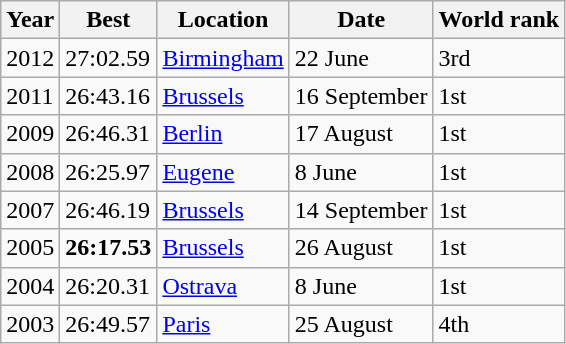<table class="wikitable">
<tr>
<th>Year</th>
<th>Best</th>
<th>Location</th>
<th>Date</th>
<th>World rank</th>
</tr>
<tr>
<td>2012</td>
<td>27:02.59</td>
<td align="left"><a href='#'>Birmingham</a></td>
<td>22 June</td>
<td>3rd</td>
</tr>
<tr>
<td>2011</td>
<td>26:43.16</td>
<td align="left"><a href='#'>Brussels</a></td>
<td>16 September</td>
<td>1st</td>
</tr>
<tr>
<td>2009</td>
<td>26:46.31</td>
<td align="left"><a href='#'>Berlin</a></td>
<td>17 August</td>
<td>1st</td>
</tr>
<tr>
<td>2008</td>
<td>26:25.97</td>
<td align="left"><a href='#'>Eugene</a></td>
<td>8 June</td>
<td>1st</td>
</tr>
<tr>
<td>2007</td>
<td>26:46.19</td>
<td align="left"><a href='#'>Brussels</a></td>
<td>14 September</td>
<td>1st</td>
</tr>
<tr>
<td>2005</td>
<td><strong>26:17.53</strong></td>
<td align="left"><a href='#'>Brussels</a></td>
<td>26 August</td>
<td>1st</td>
</tr>
<tr>
<td>2004</td>
<td>26:20.31</td>
<td align="left"><a href='#'>Ostrava</a></td>
<td>8 June</td>
<td>1st</td>
</tr>
<tr>
<td>2003</td>
<td>26:49.57</td>
<td align="left"><a href='#'>Paris</a></td>
<td>25 August</td>
<td>4th</td>
</tr>
</table>
